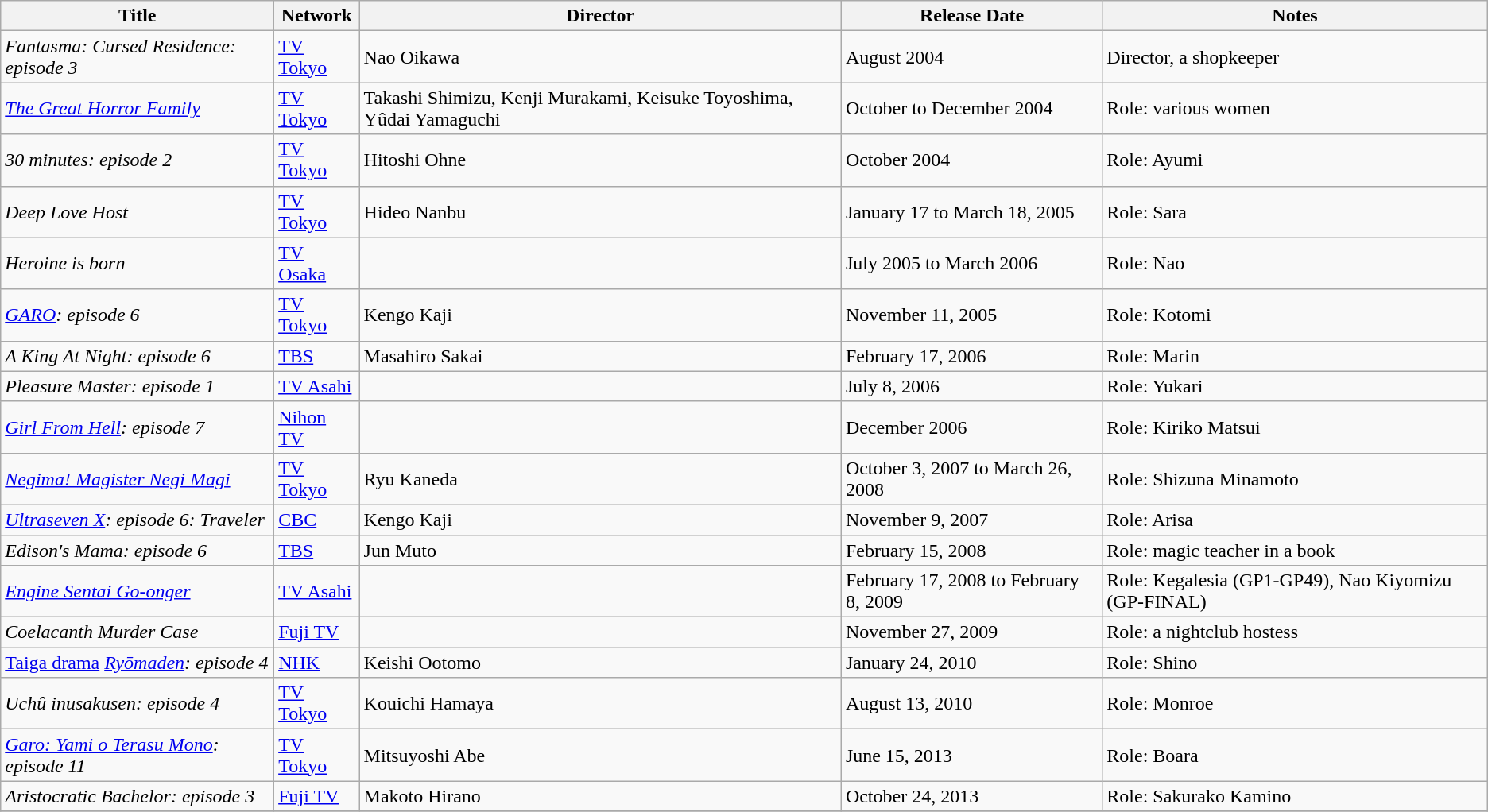<table class="wikitable sortable">
<tr>
<th>Title</th>
<th>Network</th>
<th>Director</th>
<th>Release Date</th>
<th>Notes</th>
</tr>
<tr>
<td><em>Fantasma: Cursed Residence: episode 3</em><br></td>
<td><a href='#'>TV Tokyo</a></td>
<td>Nao Oikawa</td>
<td>August 2004</td>
<td>Director, a shopkeeper</td>
</tr>
<tr>
<td><em><a href='#'>The Great Horror Family</a></em><br></td>
<td><a href='#'>TV Tokyo</a></td>
<td>Takashi Shimizu, Kenji Murakami, Keisuke Toyoshima, Yûdai Yamaguchi</td>
<td>October to December 2004</td>
<td>Role: various women</td>
</tr>
<tr>
<td><em>30 minutes: episode 2</em></td>
<td><a href='#'>TV Tokyo</a></td>
<td>Hitoshi Ohne</td>
<td>October 2004</td>
<td>Role: Ayumi</td>
</tr>
<tr>
<td><em>Deep Love Host</em></td>
<td><a href='#'>TV Tokyo</a></td>
<td>Hideo Nanbu</td>
<td>January 17 to March 18, 2005</td>
<td>Role: Sara</td>
</tr>
<tr>
<td><em>Heroine is born</em><br></td>
<td><a href='#'>TV Osaka</a></td>
<td></td>
<td>July 2005 to March 2006</td>
<td>Role: Nao</td>
</tr>
<tr>
<td><em><a href='#'>GARO</a>: episode 6</em></td>
<td><a href='#'>TV Tokyo</a></td>
<td>Kengo Kaji</td>
<td>November 11, 2005</td>
<td>Role: Kotomi</td>
</tr>
<tr>
<td><em>A King At Night: episode 6</em><br></td>
<td><a href='#'>TBS</a></td>
<td>Masahiro Sakai</td>
<td>February 17, 2006</td>
<td>Role: Marin</td>
</tr>
<tr>
<td><em>Pleasure Master: episode 1</em><br></td>
<td><a href='#'>TV Asahi</a></td>
<td></td>
<td>July 8, 2006</td>
<td>Role: Yukari</td>
</tr>
<tr>
<td><em><a href='#'>Girl From Hell</a>: episode 7</em><br></td>
<td><a href='#'>Nihon TV</a></td>
<td></td>
<td>December 2006</td>
<td>Role: Kiriko Matsui</td>
</tr>
<tr>
<td><em><a href='#'>Negima! Magister Negi Magi</a></em><br></td>
<td><a href='#'>TV Tokyo</a></td>
<td>Ryu Kaneda</td>
<td>October 3, 2007 to March 26, 2008</td>
<td>Role: Shizuna Minamoto</td>
</tr>
<tr>
<td><em><a href='#'>Ultraseven X</a>: episode 6: Traveler</em></td>
<td><a href='#'>CBC</a></td>
<td>Kengo Kaji</td>
<td>November 9, 2007</td>
<td>Role: Arisa</td>
</tr>
<tr>
<td><em>Edison's Mama: episode 6</em><br></td>
<td><a href='#'>TBS</a></td>
<td>Jun Muto</td>
<td>February 15, 2008</td>
<td>Role: magic teacher in a book</td>
</tr>
<tr>
<td><em><a href='#'>Engine Sentai Go-onger</a></em></td>
<td><a href='#'>TV Asahi</a></td>
<td></td>
<td>February 17, 2008 to February 8, 2009</td>
<td>Role: Kegalesia (GP1-GP49), Nao Kiyomizu (GP-FINAL)</td>
</tr>
<tr>
<td><em>Coelacanth Murder Case</em><br></td>
<td><a href='#'>Fuji TV</a></td>
<td></td>
<td>November 27, 2009</td>
<td>Role: a nightclub hostess</td>
</tr>
<tr>
<td><a href='#'>Taiga drama</a> <em><a href='#'>Ryōmaden</a>: episode 4</em></td>
<td><a href='#'>NHK</a></td>
<td>Keishi Ootomo</td>
<td>January 24, 2010</td>
<td>Role: Shino</td>
</tr>
<tr>
<td><em>Uchû inusakusen: episode 4</em></td>
<td><a href='#'>TV Tokyo</a></td>
<td>Kouichi Hamaya</td>
<td>August 13, 2010</td>
<td>Role: Monroe</td>
</tr>
<tr>
<td><em><a href='#'>Garo: Yami o Terasu Mono</a>: episode 11</em></td>
<td><a href='#'>TV Tokyo</a></td>
<td>Mitsuyoshi Abe</td>
<td>June 15, 2013</td>
<td>Role: Boara</td>
</tr>
<tr>
<td><em>Aristocratic Bachelor: episode 3</em></td>
<td><a href='#'>Fuji TV</a></td>
<td>Makoto Hirano</td>
<td>October 24, 2013</td>
<td>Role: Sakurako Kamino</td>
</tr>
<tr>
</tr>
</table>
